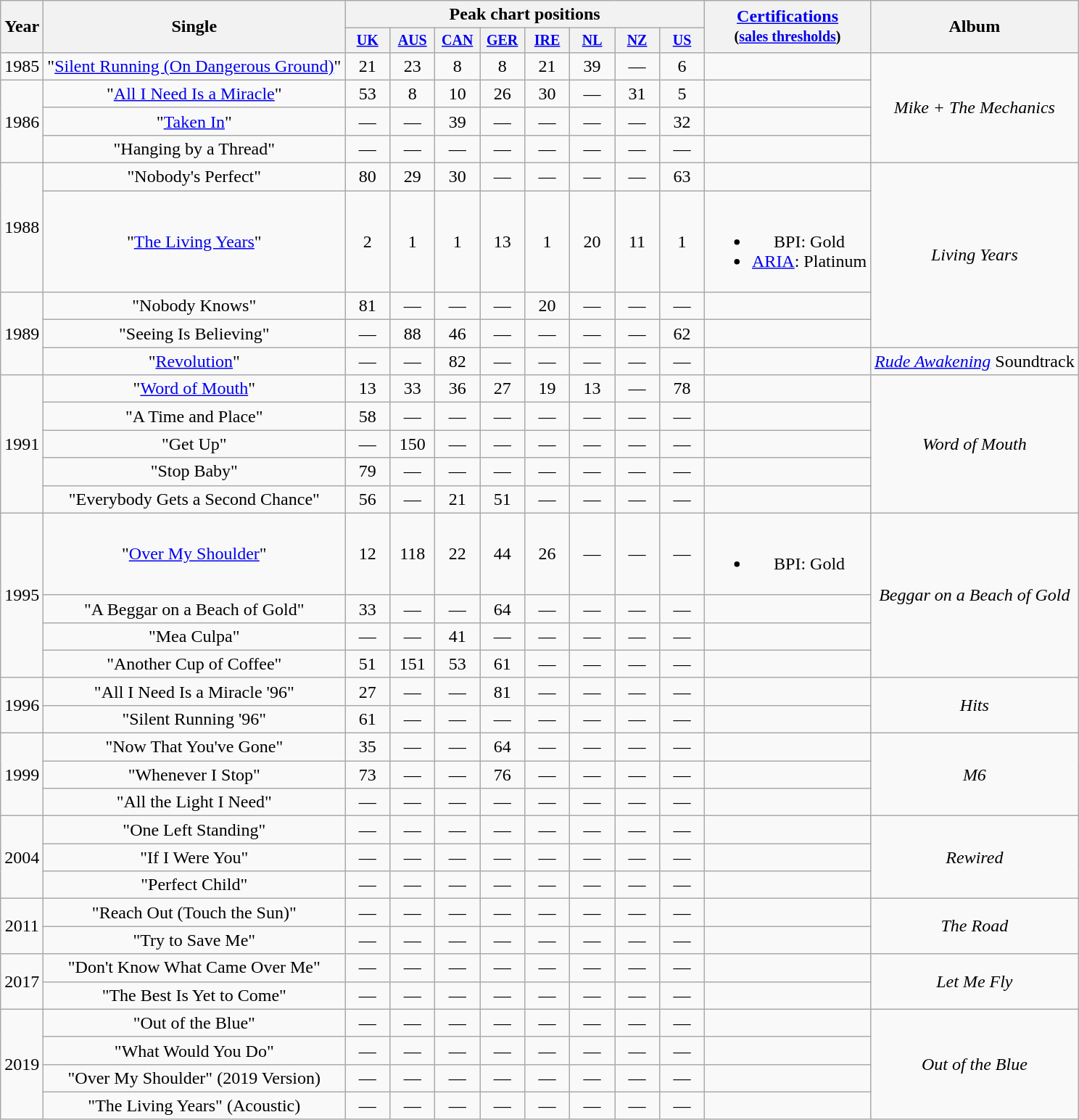<table class="wikitable" style="text-align:center;">
<tr>
<th rowspan="2">Year</th>
<th rowspan="2">Single</th>
<th colspan="8">Peak chart positions</th>
<th rowspan="2"><a href='#'>Certifications</a><br><small>(<a href='#'>sales thresholds</a>)</small></th>
<th rowspan="2">Album</th>
</tr>
<tr style="font-size:smaller;">
<th width="35"><a href='#'>UK</a><br></th>
<th width="35"><a href='#'>AUS</a><br></th>
<th width="35"><a href='#'>CAN</a><br></th>
<th width="35"><a href='#'>GER</a><br></th>
<th width="35"><a href='#'>IRE</a><br></th>
<th width="35"><a href='#'>NL</a><br></th>
<th width="35"><a href='#'>NZ</a><br></th>
<th width="35"><a href='#'>US</a><br></th>
</tr>
<tr>
<td>1985</td>
<td>"<a href='#'>Silent Running (On Dangerous Ground)</a>"</td>
<td style="text-align:center;">21</td>
<td style="text-align:center;">23</td>
<td style="text-align:center;">8</td>
<td style="text-align:center;">8</td>
<td style="text-align:center;">21</td>
<td style="text-align:center;">39</td>
<td style="text-align:center;">—</td>
<td style="text-align:center;">6</td>
<td></td>
<td rowspan="4"><em>Mike + The Mechanics</em></td>
</tr>
<tr>
<td rowspan="3">1986</td>
<td>"<a href='#'>All I Need Is a Miracle</a>"</td>
<td style="text-align:center;">53</td>
<td style="text-align:center;">8</td>
<td style="text-align:center;">10</td>
<td style="text-align:center;">26</td>
<td style="text-align:center;">30</td>
<td style="text-align:center;">—</td>
<td style="text-align:center;">31</td>
<td style="text-align:center;">5</td>
<td></td>
</tr>
<tr>
<td>"<a href='#'>Taken In</a>"</td>
<td style="text-align:center;">—</td>
<td style="text-align:center;">—</td>
<td style="text-align:center;">39</td>
<td style="text-align:center;">—</td>
<td style="text-align:center;">—</td>
<td style="text-align:center;">—</td>
<td style="text-align:center;">—</td>
<td style="text-align:center;">32</td>
<td></td>
</tr>
<tr>
<td>"Hanging by a Thread"</td>
<td style="text-align:center;">—</td>
<td style="text-align:center;">—</td>
<td style="text-align:center;">—</td>
<td style="text-align:center;">—</td>
<td style="text-align:center;">—</td>
<td style="text-align:center;">—</td>
<td style="text-align:center;">—</td>
<td style="text-align:center;">—</td>
<td></td>
</tr>
<tr>
<td rowspan="2">1988</td>
<td>"Nobody's Perfect"</td>
<td style="text-align:center;">80</td>
<td style="text-align:center;">29</td>
<td style="text-align:center;">30</td>
<td style="text-align:center;">—</td>
<td style="text-align:center;">—</td>
<td style="text-align:center;">—</td>
<td style="text-align:center;">—</td>
<td style="text-align:center;">63</td>
<td></td>
<td rowspan="4"><em>Living Years</em></td>
</tr>
<tr>
<td>"<a href='#'>The Living Years</a>"</td>
<td style="text-align:center;">2</td>
<td style="text-align:center;">1</td>
<td style="text-align:center;">1</td>
<td style="text-align:center;">13</td>
<td style="text-align:center;">1</td>
<td style="text-align:center;">20</td>
<td style="text-align:center;">11</td>
<td style="text-align:center;">1</td>
<td><br><ul><li>BPI: Gold</li><li><a href='#'>ARIA</a>: Platinum</li></ul></td>
</tr>
<tr>
<td rowspan="3">1989</td>
<td>"Nobody Knows"</td>
<td style="text-align:center;">81</td>
<td style="text-align:center;">—</td>
<td style="text-align:center;">—</td>
<td style="text-align:center;">—</td>
<td style="text-align:center;">20</td>
<td style="text-align:center;">—</td>
<td style="text-align:center;">—</td>
<td style="text-align:center;">—</td>
<td></td>
</tr>
<tr>
<td>"Seeing Is Believing"</td>
<td style="text-align:center;">—</td>
<td style="text-align:center;">88</td>
<td style="text-align:center;">46</td>
<td style="text-align:center;">—</td>
<td style="text-align:center;">—</td>
<td style="text-align:center;">—</td>
<td style="text-align:center;">—</td>
<td style="text-align:center;">62</td>
<td></td>
</tr>
<tr>
<td>"<a href='#'>Revolution</a>"</td>
<td style="text-align:center;">—</td>
<td style="text-align:center;">—</td>
<td style="text-align:center;">82</td>
<td style="text-align:center;">—</td>
<td style="text-align:center;">—</td>
<td style="text-align:center;">—</td>
<td style="text-align:center;">—</td>
<td style="text-align:center;">—</td>
<td></td>
<td><em><a href='#'>Rude Awakening</a></em> Soundtrack</td>
</tr>
<tr>
<td rowspan="5">1991</td>
<td>"<a href='#'>Word of Mouth</a>"</td>
<td style="text-align:center;">13</td>
<td style="text-align:center;">33</td>
<td style="text-align:center;">36</td>
<td style="text-align:center;">27</td>
<td style="text-align:center;">19</td>
<td style="text-align:center;">13</td>
<td style="text-align:center;">—</td>
<td style="text-align:center;">78</td>
<td></td>
<td rowspan="5"><em>Word of Mouth</em></td>
</tr>
<tr>
<td>"A Time and Place"</td>
<td style="text-align:center;">58</td>
<td style="text-align:center;">—</td>
<td style="text-align:center;">—</td>
<td style="text-align:center;">—</td>
<td style="text-align:center;">—</td>
<td style="text-align:center;">—</td>
<td style="text-align:center;">—</td>
<td style="text-align:center;">—</td>
<td></td>
</tr>
<tr>
<td>"Get Up"</td>
<td style="text-align:center;">—</td>
<td style="text-align:center;">150</td>
<td style="text-align:center;">—</td>
<td style="text-align:center;">—</td>
<td style="text-align:center;">—</td>
<td style="text-align:center;">—</td>
<td style="text-align:center;">—</td>
<td style="text-align:center;">—</td>
<td></td>
</tr>
<tr>
<td>"Stop Baby"</td>
<td style="text-align:center;">79</td>
<td style="text-align:center;">—</td>
<td style="text-align:center;">—</td>
<td style="text-align:center;">—</td>
<td style="text-align:center;">—</td>
<td style="text-align:center;">—</td>
<td style="text-align:center;">—</td>
<td style="text-align:center;">—</td>
<td></td>
</tr>
<tr>
<td>"Everybody Gets a Second Chance"</td>
<td style="text-align:center;">56</td>
<td style="text-align:center;">—</td>
<td style="text-align:center;">21</td>
<td style="text-align:center;">51</td>
<td style="text-align:center;">—</td>
<td style="text-align:center;">—</td>
<td style="text-align:center;">—</td>
<td style="text-align:center;">—</td>
<td></td>
</tr>
<tr>
<td rowspan="4">1995</td>
<td>"<a href='#'>Over My Shoulder</a>"</td>
<td style="text-align:center;">12</td>
<td style="text-align:center;">118</td>
<td style="text-align:center;">22</td>
<td style="text-align:center;">44</td>
<td style="text-align:center;">26</td>
<td style="text-align:center;">—</td>
<td style="text-align:center;">—</td>
<td style="text-align:center;">—</td>
<td><br><ul><li>BPI: Gold</li></ul></td>
<td rowspan="4"><em>Beggar on a Beach of Gold</em></td>
</tr>
<tr>
<td>"A Beggar on a Beach of Gold"</td>
<td style="text-align:center;">33</td>
<td style="text-align:center;">—</td>
<td style="text-align:center;">—</td>
<td style="text-align:center;">64</td>
<td style="text-align:center;">—</td>
<td style="text-align:center;">—</td>
<td style="text-align:center;">—</td>
<td style="text-align:center;">—</td>
</tr>
<tr>
<td>"Mea Culpa"</td>
<td style="text-align:center;">—</td>
<td style="text-align:center;">—</td>
<td style="text-align:center;">41</td>
<td style="text-align:center;">—</td>
<td style="text-align:center;">—</td>
<td style="text-align:center;">—</td>
<td style="text-align:center;">—</td>
<td style="text-align:center;">—</td>
<td></td>
</tr>
<tr>
<td>"Another Cup of Coffee"</td>
<td style="text-align:center;">51</td>
<td style="text-align:center;">151</td>
<td style="text-align:center;">53</td>
<td style="text-align:center;">61</td>
<td style="text-align:center;">—</td>
<td style="text-align:center;">—</td>
<td style="text-align:center;">—</td>
<td style="text-align:center;">—</td>
<td></td>
</tr>
<tr>
<td rowspan="2">1996</td>
<td>"All I Need Is a Miracle '96"</td>
<td style="text-align:center;">27</td>
<td style="text-align:center;">—</td>
<td style="text-align:center;">—</td>
<td style="text-align:center;">81</td>
<td style="text-align:center;">—</td>
<td style="text-align:center;">—</td>
<td style="text-align:center;">—</td>
<td style="text-align:center;">—</td>
<td></td>
<td rowspan="2"><em>Hits</em></td>
</tr>
<tr>
<td>"Silent Running '96"</td>
<td style="text-align:center;">61</td>
<td style="text-align:center;">—</td>
<td style="text-align:center;">—</td>
<td style="text-align:center;">—</td>
<td style="text-align:center;">—</td>
<td style="text-align:center;">—</td>
<td style="text-align:center;">—</td>
<td style="text-align:center;">—</td>
<td></td>
</tr>
<tr>
<td rowspan="3">1999</td>
<td>"Now That You've Gone"</td>
<td style="text-align:center;">35</td>
<td style="text-align:center;">—</td>
<td style="text-align:center;">—</td>
<td style="text-align:center;">64</td>
<td style="text-align:center;">—</td>
<td style="text-align:center;">—</td>
<td style="text-align:center;">—</td>
<td style="text-align:center;">—</td>
<td></td>
<td rowspan="3"><em>M6</em></td>
</tr>
<tr>
<td>"Whenever I Stop"</td>
<td style="text-align:center;">73</td>
<td style="text-align:center;">—</td>
<td style="text-align:center;">—</td>
<td style="text-align:center;">76</td>
<td style="text-align:center;">—</td>
<td style="text-align:center;">—</td>
<td style="text-align:center;">—</td>
<td style="text-align:center;">—</td>
<td></td>
</tr>
<tr>
<td>"All the Light I Need"</td>
<td style="text-align:center;">—</td>
<td style="text-align:center;">—</td>
<td style="text-align:center;">—</td>
<td style="text-align:center;">—</td>
<td style="text-align:center;">—</td>
<td style="text-align:center;">—</td>
<td style="text-align:center;">—</td>
<td style="text-align:center;">—</td>
<td></td>
</tr>
<tr>
<td rowspan="3">2004</td>
<td>"One Left Standing"</td>
<td style="text-align:center;">—</td>
<td style="text-align:center;">—</td>
<td style="text-align:center;">—</td>
<td style="text-align:center;">—</td>
<td style="text-align:center;">—</td>
<td style="text-align:center;">—</td>
<td style="text-align:center;">—</td>
<td style="text-align:center;">—</td>
<td></td>
<td rowspan="3"><em>Rewired</em></td>
</tr>
<tr>
<td>"If I Were You"</td>
<td style="text-align:center;">—</td>
<td style="text-align:center;">—</td>
<td style="text-align:center;">—</td>
<td style="text-align:center;">—</td>
<td style="text-align:center;">—</td>
<td style="text-align:center;">—</td>
<td style="text-align:center;">—</td>
<td style="text-align:center;">—</td>
<td></td>
</tr>
<tr>
<td>"Perfect Child"</td>
<td style="text-align:center;">—</td>
<td style="text-align:center;">—</td>
<td style="text-align:center;">—</td>
<td style="text-align:center;">—</td>
<td style="text-align:center;">—</td>
<td style="text-align:center;">—</td>
<td style="text-align:center;">—</td>
<td style="text-align:center;">—</td>
<td></td>
</tr>
<tr>
<td rowspan="2">2011</td>
<td>"Reach Out (Touch the Sun)"</td>
<td style="text-align:center;">—</td>
<td style="text-align:center;">—</td>
<td style="text-align:center;">—</td>
<td style="text-align:center;">—</td>
<td style="text-align:center;">—</td>
<td style="text-align:center;">—</td>
<td style="text-align:center;">—</td>
<td style="text-align:center;">—</td>
<td></td>
<td rowspan="2"><em>The Road</em></td>
</tr>
<tr>
<td>"Try to Save Me"</td>
<td style="text-align:center;">—</td>
<td style="text-align:center;">—</td>
<td style="text-align:center;">—</td>
<td style="text-align:center;">—</td>
<td style="text-align:center;">—</td>
<td style="text-align:center;">—</td>
<td style="text-align:center;">—</td>
<td style="text-align:center;">—</td>
<td></td>
</tr>
<tr>
<td rowspan="2">2017</td>
<td>"Don't Know What Came Over Me"</td>
<td style="text-align:center;">—</td>
<td style="text-align:center;">—</td>
<td style="text-align:center;">—</td>
<td style="text-align:center;">—</td>
<td style="text-align:center;">—</td>
<td style="text-align:center;">—</td>
<td style="text-align:center;">—</td>
<td style="text-align:center;">—</td>
<td></td>
<td rowspan="2"><em>Let Me Fly</em></td>
</tr>
<tr>
<td>"The Best Is Yet to Come"</td>
<td style="text-align:center;">—</td>
<td style="text-align:center;">—</td>
<td style="text-align:center;">—</td>
<td style="text-align:center;">—</td>
<td style="text-align:center;">—</td>
<td style="text-align:center;">—</td>
<td style="text-align:center;">—</td>
<td style="text-align:center;">—</td>
<td></td>
</tr>
<tr>
<td rowspan="4">2019</td>
<td>"Out of the Blue"</td>
<td style="text-align:center;">—</td>
<td style="text-align:center;">—</td>
<td style="text-align:center;">—</td>
<td style="text-align:center;">—</td>
<td style="text-align:center;">—</td>
<td style="text-align:center;">—</td>
<td style="text-align:center;">—</td>
<td style="text-align:center;">—</td>
<td></td>
<td rowspan="4"><em>Out of the Blue</em></td>
</tr>
<tr>
<td>"What Would You Do"</td>
<td style="text-align:center;">—</td>
<td style="text-align:center;">—</td>
<td style="text-align:center;">—</td>
<td style="text-align:center;">—</td>
<td style="text-align:center;">—</td>
<td style="text-align:center;">—</td>
<td style="text-align:center;">—</td>
<td style="text-align:center;">—</td>
</tr>
<tr>
<td>"Over My Shoulder" (2019 Version)</td>
<td style="text-align:center;">—</td>
<td style="text-align:center;">—</td>
<td style="text-align:center;">—</td>
<td style="text-align:center;">—</td>
<td style="text-align:center;">—</td>
<td style="text-align:center;">—</td>
<td style="text-align:center;">—</td>
<td style="text-align:center;">—</td>
<td></td>
</tr>
<tr>
<td>"The Living Years" (Acoustic)</td>
<td style="text-align:center;">—</td>
<td style="text-align:center;">—</td>
<td style="text-align:center;">—</td>
<td style="text-align:center;">—</td>
<td style="text-align:center;">—</td>
<td style="text-align:center;">—</td>
<td style="text-align:center;">—</td>
<td style="text-align:center;">—</td>
<td></td>
</tr>
</table>
